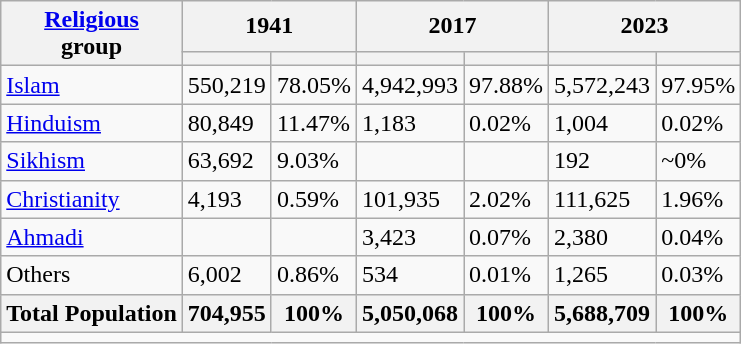<table class="wikitable sortable">
<tr>
<th rowspan="2"><a href='#'>Religious</a><br>group</th>
<th colspan="2">1941</th>
<th colspan="2">2017</th>
<th colspan="2">2023</th>
</tr>
<tr>
<th><a href='#'></a></th>
<th></th>
<th></th>
<th></th>
<th></th>
<th></th>
</tr>
<tr>
<td><a href='#'>Islam</a> </td>
<td>550,219</td>
<td>78.05%</td>
<td>4,942,993</td>
<td>97.88%</td>
<td>5,572,243</td>
<td>97.95%</td>
</tr>
<tr>
<td><a href='#'>Hinduism</a> </td>
<td>80,849</td>
<td>11.47%</td>
<td>1,183</td>
<td>0.02%</td>
<td>1,004</td>
<td>0.02%</td>
</tr>
<tr>
<td><a href='#'>Sikhism</a> </td>
<td>63,692</td>
<td>9.03%</td>
<td></td>
<td></td>
<td>192</td>
<td>~0%</td>
</tr>
<tr>
<td><a href='#'>Christianity</a> </td>
<td>4,193</td>
<td>0.59%</td>
<td>101,935</td>
<td>2.02%</td>
<td>111,625</td>
<td>1.96%</td>
</tr>
<tr>
<td><a href='#'>Ahmadi</a></td>
<td></td>
<td></td>
<td>3,423</td>
<td>0.07%</td>
<td>2,380</td>
<td>0.04%</td>
</tr>
<tr>
<td>Others</td>
<td>6,002</td>
<td>0.86%</td>
<td>534</td>
<td>0.01%</td>
<td>1,265</td>
<td>0.03%</td>
</tr>
<tr>
<th>Total Population</th>
<th>704,955</th>
<th>100%</th>
<th>5,050,068</th>
<th>100%</th>
<th>5,688,709</th>
<th>100%</th>
</tr>
<tr class="sortbottom">
<td colspan="7"></td>
</tr>
</table>
